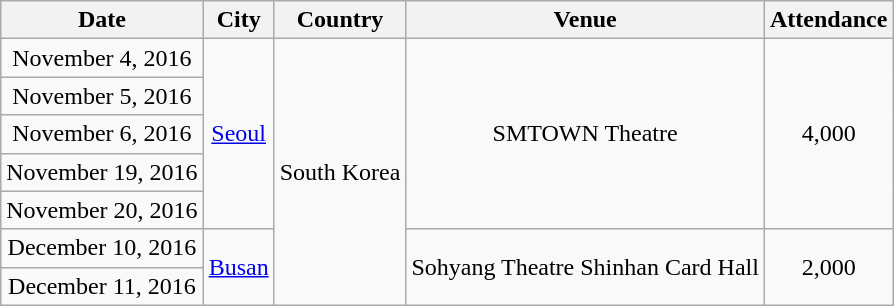<table class="wikitable plainrowheaders" style="text-align:center;">
<tr>
<th>Date</th>
<th>City</th>
<th>Country</th>
<th>Venue</th>
<th>Attendance</th>
</tr>
<tr>
<td>November 4, 2016</td>
<td rowspan="5"><a href='#'>Seoul</a></td>
<td rowspan="7">South Korea</td>
<td rowspan="5">SMTOWN Theatre</td>
<td rowspan="5">4,000</td>
</tr>
<tr>
<td>November 5, 2016</td>
</tr>
<tr>
<td>November 6, 2016</td>
</tr>
<tr>
<td>November 19, 2016</td>
</tr>
<tr>
<td>November 20, 2016</td>
</tr>
<tr>
<td>December 10, 2016</td>
<td rowspan="2"><a href='#'>Busan</a></td>
<td rowspan="2">Sohyang Theatre Shinhan Card Hall</td>
<td rowspan="2">2,000</td>
</tr>
<tr>
<td>December 11, 2016</td>
</tr>
</table>
